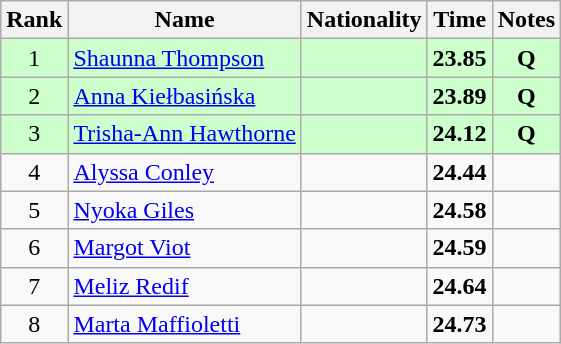<table class="wikitable sortable" style="text-align:center">
<tr>
<th>Rank</th>
<th>Name</th>
<th>Nationality</th>
<th>Time</th>
<th>Notes</th>
</tr>
<tr bgcolor=ccffcc>
<td>1</td>
<td align=left><a href='#'>Shaunna Thompson</a></td>
<td align=left></td>
<td><strong>23.85</strong></td>
<td><strong>Q</strong></td>
</tr>
<tr bgcolor=ccffcc>
<td>2</td>
<td align=left><a href='#'>Anna Kiełbasińska</a></td>
<td align=left></td>
<td><strong>23.89</strong></td>
<td><strong>Q</strong></td>
</tr>
<tr bgcolor=ccffcc>
<td>3</td>
<td align=left><a href='#'>Trisha-Ann Hawthorne</a></td>
<td align=left></td>
<td><strong>24.12</strong></td>
<td><strong>Q</strong></td>
</tr>
<tr>
<td>4</td>
<td align=left><a href='#'>Alyssa Conley</a></td>
<td align=left></td>
<td><strong>24.44</strong></td>
<td></td>
</tr>
<tr>
<td>5</td>
<td align=left><a href='#'>Nyoka Giles</a></td>
<td align=left></td>
<td><strong>24.58</strong></td>
<td></td>
</tr>
<tr>
<td>6</td>
<td align=left><a href='#'>Margot Viot</a></td>
<td align=left></td>
<td><strong>24.59</strong></td>
<td></td>
</tr>
<tr>
<td>7</td>
<td align=left><a href='#'>Meliz Redif</a></td>
<td align=left></td>
<td><strong>24.64</strong></td>
<td></td>
</tr>
<tr>
<td>8</td>
<td align=left><a href='#'>Marta Maffioletti</a></td>
<td align=left></td>
<td><strong>24.73</strong></td>
<td></td>
</tr>
</table>
